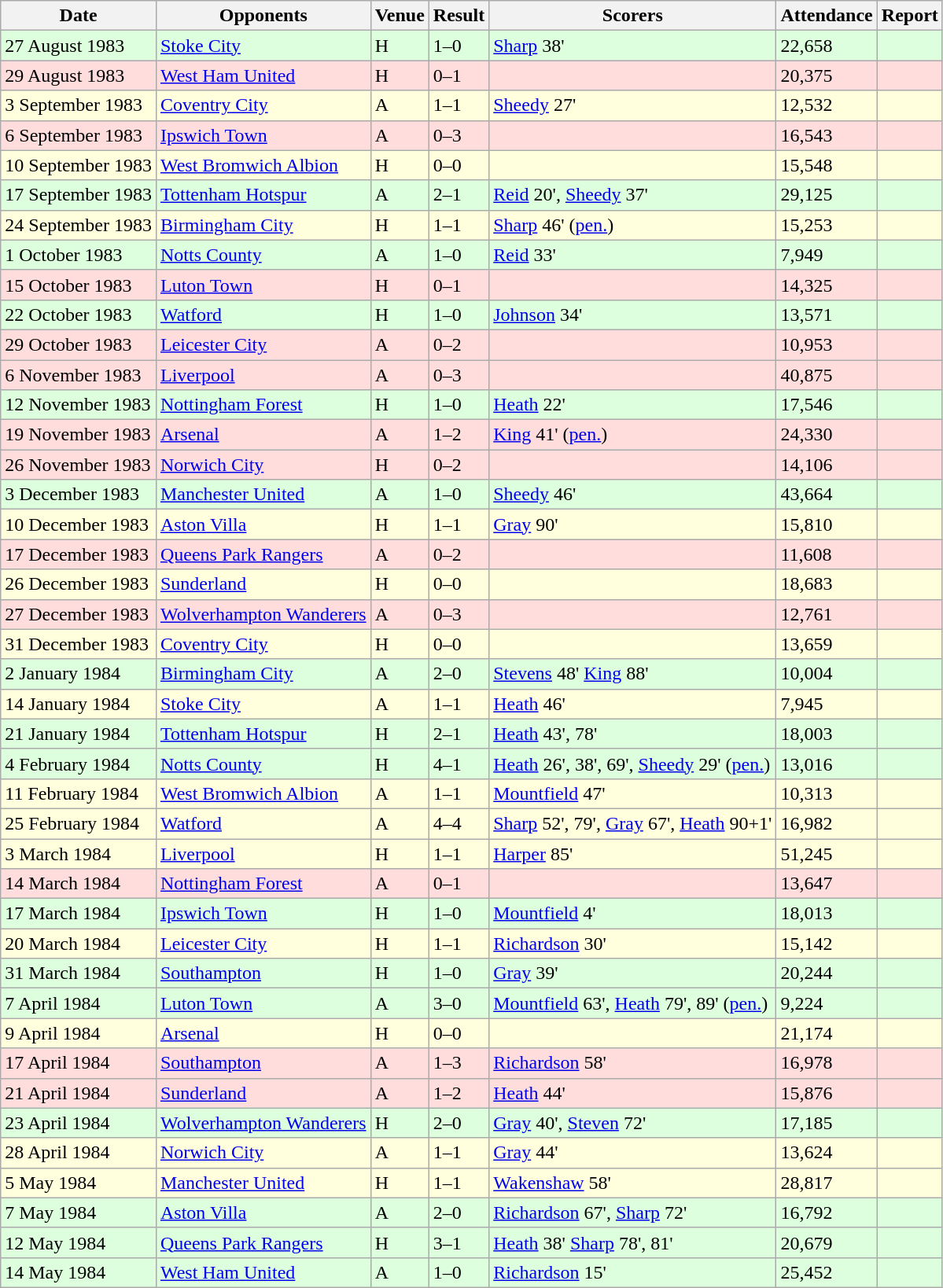<table class="wikitable sortable">
<tr>
<th>Date</th>
<th>Opponents</th>
<th>Venue</th>
<th>Result</th>
<th>Scorers</th>
<th>Attendance</th>
<th>Report</th>
</tr>
<tr bgcolor="#ddffdd">
<td>27 August 1983</td>
<td><a href='#'>Stoke City</a></td>
<td>H</td>
<td>1–0</td>
<td><a href='#'>Sharp</a> 38'</td>
<td>22,658</td>
<td></td>
</tr>
<tr bgcolor="#ffdddd">
<td>29 August 1983</td>
<td><a href='#'>West Ham United</a></td>
<td>H</td>
<td>0–1</td>
<td></td>
<td>20,375</td>
<td></td>
</tr>
<tr bgcolor="#ffffdd">
<td>3 September 1983</td>
<td><a href='#'>Coventry City</a></td>
<td>A</td>
<td>1–1</td>
<td><a href='#'>Sheedy</a> 27'</td>
<td>12,532</td>
<td></td>
</tr>
<tr bgcolor="#ffdddd">
<td>6 September 1983</td>
<td><a href='#'>Ipswich Town</a></td>
<td>A</td>
<td>0–3</td>
<td></td>
<td>16,543</td>
<td></td>
</tr>
<tr bgcolor="#ffffdd">
<td>10 September 1983</td>
<td><a href='#'>West Bromwich Albion</a></td>
<td>H</td>
<td>0–0</td>
<td></td>
<td>15,548</td>
<td></td>
</tr>
<tr bgcolor="#ddffdd">
<td>17 September 1983</td>
<td><a href='#'>Tottenham Hotspur</a></td>
<td>A</td>
<td>2–1</td>
<td><a href='#'>Reid</a> 20', <a href='#'>Sheedy</a> 37'</td>
<td>29,125</td>
<td></td>
</tr>
<tr bgcolor="#ffffdd">
<td>24 September 1983</td>
<td><a href='#'>Birmingham City</a></td>
<td>H</td>
<td>1–1</td>
<td><a href='#'>Sharp</a> 46' (<a href='#'>pen.</a>)</td>
<td>15,253</td>
<td></td>
</tr>
<tr bgcolor="#ddffdd">
<td>1 October 1983</td>
<td><a href='#'>Notts County</a></td>
<td>A</td>
<td>1–0</td>
<td><a href='#'>Reid</a> 33'</td>
<td>7,949</td>
<td></td>
</tr>
<tr bgcolor="#ffdddd">
<td>15 October 1983</td>
<td><a href='#'>Luton Town</a></td>
<td>H</td>
<td>0–1</td>
<td></td>
<td>14,325</td>
<td></td>
</tr>
<tr bgcolor="#ddffdd">
<td>22 October 1983</td>
<td><a href='#'>Watford</a></td>
<td>H</td>
<td>1–0</td>
<td><a href='#'>Johnson</a> 34'</td>
<td>13,571</td>
<td></td>
</tr>
<tr bgcolor="#ffdddd">
<td>29 October 1983</td>
<td><a href='#'>Leicester City</a></td>
<td>A</td>
<td>0–2</td>
<td></td>
<td>10,953</td>
<td></td>
</tr>
<tr bgcolor="#ffdddd">
<td>6 November 1983</td>
<td><a href='#'>Liverpool</a></td>
<td>A</td>
<td>0–3</td>
<td></td>
<td>40,875</td>
<td></td>
</tr>
<tr bgcolor="#ddffdd">
<td>12 November 1983</td>
<td><a href='#'>Nottingham Forest</a></td>
<td>H</td>
<td>1–0</td>
<td><a href='#'>Heath</a> 22'</td>
<td>17,546</td>
<td></td>
</tr>
<tr bgcolor="#ffdddd">
<td>19 November 1983</td>
<td><a href='#'>Arsenal</a></td>
<td>A</td>
<td>1–2</td>
<td><a href='#'>King</a> 41' (<a href='#'>pen.</a>)</td>
<td>24,330</td>
<td></td>
</tr>
<tr bgcolor="#ffdddd">
<td>26 November 1983</td>
<td><a href='#'>Norwich City</a></td>
<td>H</td>
<td>0–2</td>
<td></td>
<td>14,106</td>
<td></td>
</tr>
<tr bgcolor="#ddffdd">
<td>3 December 1983</td>
<td><a href='#'>Manchester United</a></td>
<td>A</td>
<td>1–0</td>
<td><a href='#'>Sheedy</a> 46'</td>
<td>43,664</td>
<td></td>
</tr>
<tr bgcolor="#ffffdd">
<td>10 December 1983</td>
<td><a href='#'>Aston Villa</a></td>
<td>H</td>
<td>1–1</td>
<td><a href='#'>Gray</a> 90'</td>
<td>15,810</td>
<td></td>
</tr>
<tr bgcolor="#ffdddd">
<td>17 December 1983</td>
<td><a href='#'>Queens Park Rangers</a></td>
<td>A</td>
<td>0–2</td>
<td></td>
<td>11,608</td>
<td></td>
</tr>
<tr bgcolor="#ffffdd">
<td>26 December 1983</td>
<td><a href='#'>Sunderland</a></td>
<td>H</td>
<td>0–0</td>
<td></td>
<td>18,683</td>
<td></td>
</tr>
<tr bgcolor="#ffdddd">
<td>27 December 1983</td>
<td><a href='#'>Wolverhampton Wanderers</a></td>
<td>A</td>
<td>0–3</td>
<td></td>
<td>12,761</td>
<td></td>
</tr>
<tr bgcolor="#ffffdd">
<td>31 December 1983</td>
<td><a href='#'>Coventry City</a></td>
<td>H</td>
<td>0–0</td>
<td></td>
<td>13,659</td>
<td></td>
</tr>
<tr bgcolor="#ddffdd">
<td>2 January 1984</td>
<td><a href='#'>Birmingham City</a></td>
<td>A</td>
<td>2–0</td>
<td><a href='#'>Stevens</a> 48' <a href='#'>King</a> 88'</td>
<td>10,004</td>
<td></td>
</tr>
<tr bgcolor="#ffffdd">
<td>14 January 1984</td>
<td><a href='#'>Stoke City</a></td>
<td>A</td>
<td>1–1</td>
<td><a href='#'>Heath</a> 46'</td>
<td>7,945</td>
<td></td>
</tr>
<tr bgcolor="#ddffdd">
<td>21 January 1984</td>
<td><a href='#'>Tottenham Hotspur</a></td>
<td>H</td>
<td>2–1</td>
<td><a href='#'>Heath</a> 43', 78'</td>
<td>18,003</td>
<td></td>
</tr>
<tr bgcolor="#ddffdd">
<td>4 February 1984</td>
<td><a href='#'>Notts County</a></td>
<td>H</td>
<td>4–1</td>
<td><a href='#'>Heath</a> 26', 38', 69', <a href='#'>Sheedy</a> 29' (<a href='#'>pen.</a>)</td>
<td>13,016</td>
<td></td>
</tr>
<tr bgcolor="#ffffdd">
<td>11 February 1984</td>
<td><a href='#'>West Bromwich Albion</a></td>
<td>A</td>
<td>1–1</td>
<td><a href='#'>Mountfield</a> 47'</td>
<td>10,313</td>
<td></td>
</tr>
<tr bgcolor="#ffffdd">
<td>25 February 1984</td>
<td><a href='#'>Watford</a></td>
<td>A</td>
<td>4–4</td>
<td><a href='#'>Sharp</a> 52', 79', <a href='#'>Gray</a> 67', <a href='#'>Heath</a> 90+1'</td>
<td>16,982</td>
<td></td>
</tr>
<tr bgcolor="#ffffdd">
<td>3 March 1984</td>
<td><a href='#'>Liverpool</a></td>
<td>H</td>
<td>1–1</td>
<td><a href='#'>Harper</a> 85'</td>
<td>51,245</td>
<td></td>
</tr>
<tr bgcolor="#ffdddd">
<td>14 March 1984</td>
<td><a href='#'>Nottingham Forest</a></td>
<td>A</td>
<td>0–1</td>
<td></td>
<td>13,647</td>
<td></td>
</tr>
<tr bgcolor="#ddffdd">
<td>17 March 1984</td>
<td><a href='#'>Ipswich Town</a></td>
<td>H</td>
<td>1–0</td>
<td><a href='#'>Mountfield</a> 4'</td>
<td>18,013</td>
<td></td>
</tr>
<tr bgcolor="#ffffdd">
<td>20 March 1984</td>
<td><a href='#'>Leicester City</a></td>
<td>H</td>
<td>1–1</td>
<td><a href='#'>Richardson</a> 30'</td>
<td>15,142</td>
<td></td>
</tr>
<tr bgcolor="#ddffdd">
<td>31 March 1984</td>
<td><a href='#'>Southampton</a></td>
<td>H</td>
<td>1–0</td>
<td><a href='#'>Gray</a> 39'</td>
<td>20,244</td>
<td></td>
</tr>
<tr bgcolor="#ddffdd">
<td>7 April 1984</td>
<td><a href='#'>Luton Town</a></td>
<td>A</td>
<td>3–0</td>
<td><a href='#'>Mountfield</a> 63', <a href='#'>Heath</a> 79', 89' (<a href='#'>pen.</a>)</td>
<td>9,224</td>
<td></td>
</tr>
<tr bgcolor="#ffffdd">
<td>9 April 1984</td>
<td><a href='#'>Arsenal</a></td>
<td>H</td>
<td>0–0</td>
<td></td>
<td>21,174</td>
<td></td>
</tr>
<tr bgcolor="#ffdddd">
<td>17 April 1984</td>
<td><a href='#'>Southampton</a></td>
<td>A</td>
<td>1–3</td>
<td><a href='#'>Richardson</a> 58'</td>
<td>16,978</td>
<td></td>
</tr>
<tr bgcolor="#ffdddd">
<td>21 April 1984</td>
<td><a href='#'>Sunderland</a></td>
<td>A</td>
<td>1–2</td>
<td><a href='#'>Heath</a> 44'</td>
<td>15,876</td>
<td></td>
</tr>
<tr bgcolor="#ddffdd">
<td>23 April 1984</td>
<td><a href='#'>Wolverhampton Wanderers</a></td>
<td>H</td>
<td>2–0</td>
<td><a href='#'>Gray</a> 40', <a href='#'>Steven</a> 72'</td>
<td>17,185</td>
<td></td>
</tr>
<tr bgcolor="#ffffdd">
<td>28 April 1984</td>
<td><a href='#'>Norwich City</a></td>
<td>A</td>
<td>1–1</td>
<td><a href='#'>Gray</a> 44'</td>
<td>13,624</td>
<td></td>
</tr>
<tr bgcolor="#ffffdd">
<td>5 May 1984</td>
<td><a href='#'>Manchester United</a></td>
<td>H</td>
<td>1–1</td>
<td><a href='#'>Wakenshaw</a> 58'</td>
<td>28,817</td>
<td></td>
</tr>
<tr bgcolor="#ddffdd">
<td>7 May 1984</td>
<td><a href='#'>Aston Villa</a></td>
<td>A</td>
<td>2–0</td>
<td><a href='#'>Richardson</a> 67', <a href='#'>Sharp</a> 72'</td>
<td>16,792</td>
<td></td>
</tr>
<tr bgcolor="#ddffdd">
<td>12 May 1984</td>
<td><a href='#'>Queens Park Rangers</a></td>
<td>H</td>
<td>3–1</td>
<td><a href='#'>Heath</a> 38' <a href='#'>Sharp</a> 78', 81'</td>
<td>20,679</td>
<td></td>
</tr>
<tr bgcolor="#ddffdd">
<td>14 May 1984</td>
<td><a href='#'>West Ham United</a></td>
<td>A</td>
<td>1–0</td>
<td><a href='#'>Richardson</a> 15'</td>
<td>25,452</td>
<td></td>
</tr>
</table>
